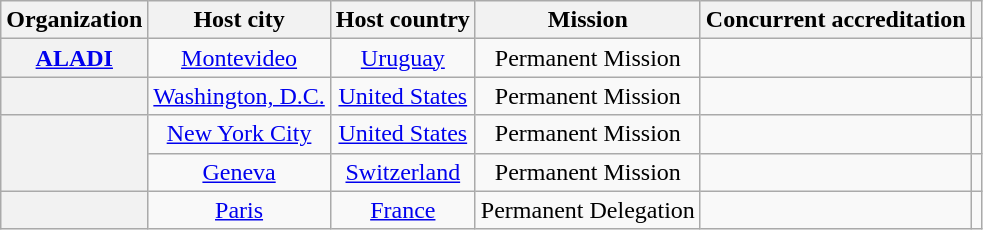<table class="wikitable plainrowheaders" style="text-align:center;">
<tr>
<th scope="col">Organization</th>
<th scope="col">Host city</th>
<th scope="col">Host country</th>
<th scope="col">Mission</th>
<th scope="col">Concurrent accreditation</th>
<th scope="col"></th>
</tr>
<tr>
<th scope="row"> <a href='#'>ALADI</a></th>
<td><a href='#'>Montevideo</a></td>
<td><a href='#'>Uruguay</a></td>
<td>Permanent Mission</td>
<td></td>
<td></td>
</tr>
<tr>
<th scope="row"></th>
<td><a href='#'>Washington, D.C.</a></td>
<td><a href='#'>United States</a></td>
<td>Permanent Mission</td>
<td></td>
<td></td>
</tr>
<tr>
<th scope="row"  rowspan="2"></th>
<td><a href='#'>New York City</a></td>
<td><a href='#'>United States</a></td>
<td>Permanent Mission</td>
<td></td>
<td></td>
</tr>
<tr>
<td><a href='#'>Geneva</a></td>
<td><a href='#'>Switzerland</a></td>
<td>Permanent Mission</td>
<td></td>
<td></td>
</tr>
<tr>
<th scope="row"></th>
<td><a href='#'>Paris</a></td>
<td><a href='#'>France</a></td>
<td>Permanent Delegation</td>
<td></td>
<td></td>
</tr>
</table>
